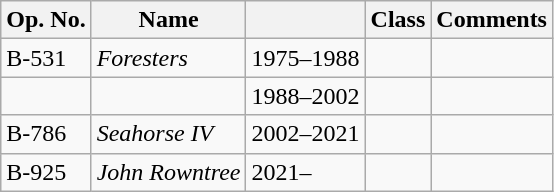<table class="wikitable">
<tr>
<th>Op. No.</th>
<th>Name</th>
<th></th>
<th>Class</th>
<th>Comments</th>
</tr>
<tr>
<td>B-531</td>
<td><em>Foresters</em></td>
<td>1975–1988</td>
<td></td>
<td></td>
</tr>
<tr>
<td></td>
<td></td>
<td>1988–2002</td>
<td></td>
<td></td>
</tr>
<tr>
<td>B-786</td>
<td><em>Seahorse IV</em></td>
<td>2002–2021</td>
<td></td>
<td></td>
</tr>
<tr>
<td>B-925</td>
<td><em>John Rowntree</em></td>
<td>2021–</td>
<td></td>
<td></td>
</tr>
</table>
